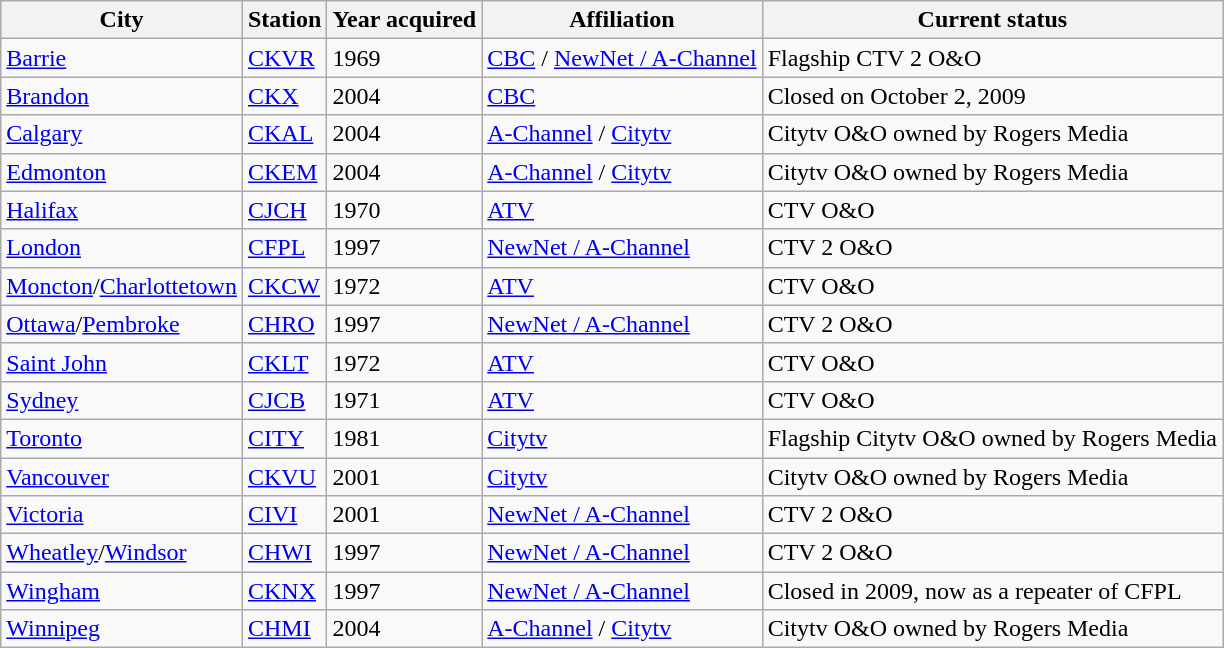<table class="wikitable">
<tr>
<th>City</th>
<th>Station</th>
<th>Year acquired</th>
<th>Affiliation</th>
<th>Current status</th>
</tr>
<tr>
<td><a href='#'>Barrie</a></td>
<td><a href='#'>CKVR</a></td>
<td>1969</td>
<td><a href='#'>CBC</a> / <a href='#'>NewNet / A-Channel</a></td>
<td>Flagship CTV 2 O&O</td>
</tr>
<tr>
<td><a href='#'>Brandon</a></td>
<td><a href='#'>CKX</a></td>
<td>2004</td>
<td><a href='#'>CBC</a></td>
<td>Closed on October 2, 2009</td>
</tr>
<tr>
<td><a href='#'>Calgary</a></td>
<td><a href='#'>CKAL</a></td>
<td>2004</td>
<td><a href='#'>A-Channel</a> / <a href='#'>Citytv</a></td>
<td>Citytv O&O owned by Rogers Media</td>
</tr>
<tr>
<td><a href='#'>Edmonton</a></td>
<td><a href='#'>CKEM</a></td>
<td>2004</td>
<td><a href='#'>A-Channel</a> / <a href='#'>Citytv</a></td>
<td>Citytv O&O owned by Rogers Media</td>
</tr>
<tr>
<td><a href='#'>Halifax</a></td>
<td><a href='#'>CJCH</a></td>
<td>1970</td>
<td><a href='#'>ATV</a></td>
<td>CTV O&O</td>
</tr>
<tr>
<td><a href='#'>London</a></td>
<td><a href='#'>CFPL</a></td>
<td>1997</td>
<td><a href='#'>NewNet / A-Channel</a></td>
<td>CTV 2 O&O</td>
</tr>
<tr>
<td><a href='#'>Moncton</a>/<a href='#'>Charlottetown</a></td>
<td><a href='#'>CKCW</a></td>
<td>1972</td>
<td><a href='#'>ATV</a></td>
<td>CTV O&O</td>
</tr>
<tr>
<td><a href='#'>Ottawa</a>/<a href='#'>Pembroke</a></td>
<td><a href='#'>CHRO</a></td>
<td>1997</td>
<td><a href='#'>NewNet / A-Channel</a></td>
<td>CTV 2 O&O</td>
</tr>
<tr>
<td><a href='#'>Saint John</a></td>
<td><a href='#'>CKLT</a></td>
<td>1972</td>
<td><a href='#'>ATV</a></td>
<td>CTV O&O</td>
</tr>
<tr>
<td><a href='#'>Sydney</a></td>
<td><a href='#'>CJCB</a></td>
<td>1971</td>
<td><a href='#'>ATV</a></td>
<td>CTV O&O</td>
</tr>
<tr>
<td><a href='#'>Toronto</a></td>
<td><a href='#'>CITY</a></td>
<td>1981</td>
<td><a href='#'>Citytv</a></td>
<td>Flagship Citytv O&O owned by Rogers Media</td>
</tr>
<tr>
<td><a href='#'>Vancouver</a></td>
<td><a href='#'>CKVU</a></td>
<td>2001</td>
<td><a href='#'>Citytv</a></td>
<td>Citytv O&O owned by Rogers Media</td>
</tr>
<tr>
<td><a href='#'>Victoria</a></td>
<td><a href='#'>CIVI</a></td>
<td>2001</td>
<td><a href='#'>NewNet / A-Channel</a></td>
<td>CTV 2 O&O</td>
</tr>
<tr>
<td><a href='#'>Wheatley</a>/<a href='#'>Windsor</a></td>
<td><a href='#'>CHWI</a></td>
<td>1997</td>
<td><a href='#'>NewNet / A-Channel</a></td>
<td>CTV 2 O&O</td>
</tr>
<tr>
<td><a href='#'>Wingham</a></td>
<td><a href='#'>CKNX</a></td>
<td>1997</td>
<td><a href='#'>NewNet / A-Channel</a></td>
<td>Closed in 2009, now as a repeater of CFPL</td>
</tr>
<tr>
<td><a href='#'>Winnipeg</a></td>
<td><a href='#'>CHMI</a></td>
<td>2004</td>
<td><a href='#'>A-Channel</a> / <a href='#'>Citytv</a></td>
<td>Citytv O&O owned by Rogers Media</td>
</tr>
</table>
